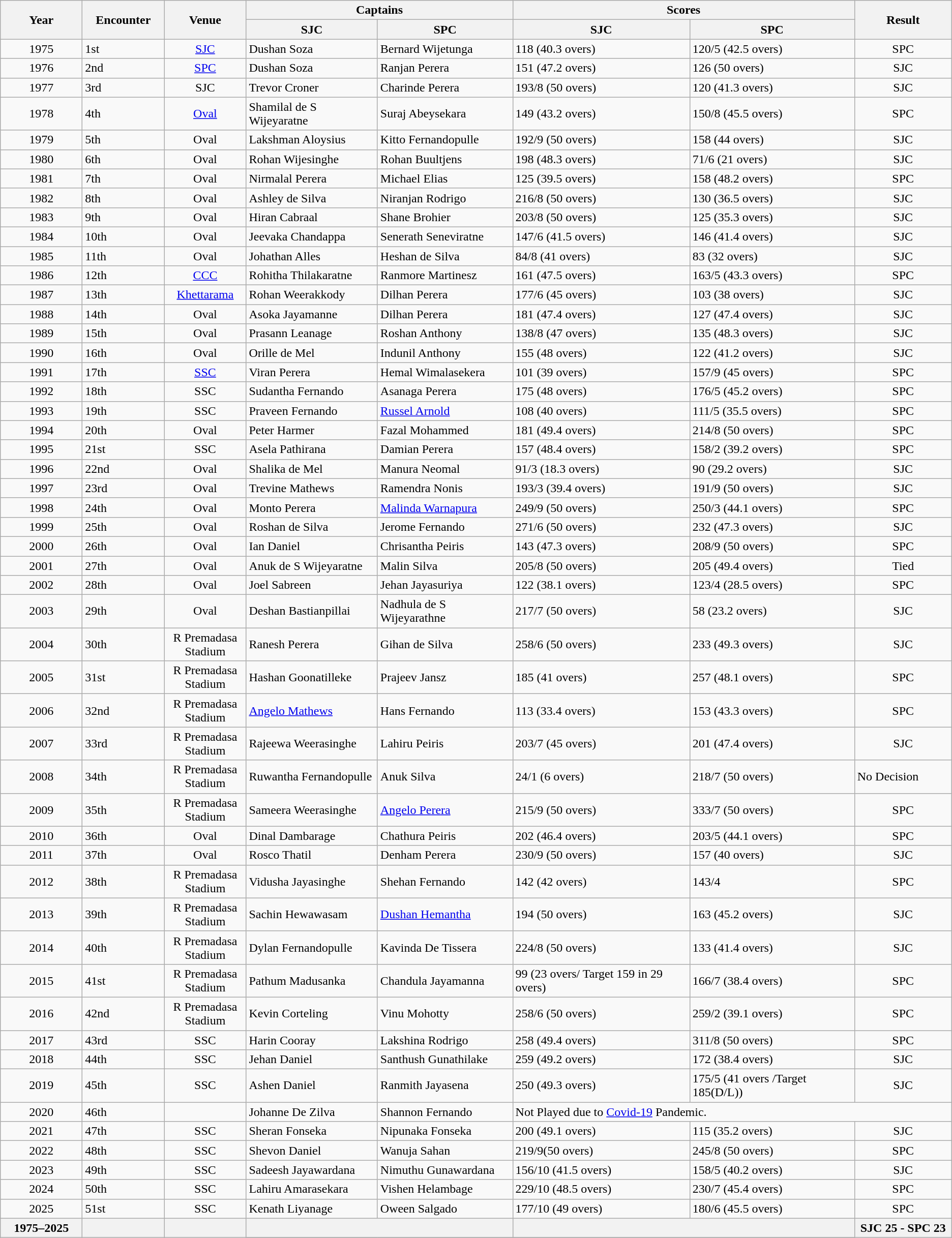<table class="wikitable">
<tr>
<th rowspan="2" align="center" width="80">Year</th>
<th rowspan="2" align="center" width="60">Encounter</th>
<th rowspan="2" align="center" width="80">Venue</th>
<th colspan="2" align="center" width="100">Captains</th>
<th colspan= "2" align="center" width="150">Scores</th>
<th rowspan="2" align="center" width="100">Result</th>
</tr>
<tr>
<th>SJC</th>
<th>SPC</th>
<th>SJC</th>
<th>SPC</th>
</tr>
<tr>
<td align="center">1975</td>
<td>1st</td>
<td align="center"><a href='#'>SJC</a></td>
<td>Dushan Soza</td>
<td>Bernard Wijetunga</td>
<td>118 (40.3 overs)</td>
<td>120/5 (42.5 overs)</td>
<td align="center">SPC</td>
</tr>
<tr>
<td align="center">1976</td>
<td>2nd</td>
<td align="center"><a href='#'>SPC</a></td>
<td>Dushan Soza</td>
<td>Ranjan Perera</td>
<td>151 (47.2 overs)</td>
<td>126 (50 overs)</td>
<td align="center">SJC</td>
</tr>
<tr>
<td align="center">1977</td>
<td>3rd</td>
<td align="center">SJC</td>
<td>Trevor Croner</td>
<td>Charinde Perera</td>
<td>193/8 (50 overs)</td>
<td>120 (41.3 overs)</td>
<td align="center">SJC</td>
</tr>
<tr>
<td align="center">1978</td>
<td>4th</td>
<td align="center"><a href='#'>Oval</a></td>
<td>Shamilal de S Wijeyaratne</td>
<td>Suraj Abeysekara</td>
<td>149 (43.2 overs)</td>
<td>150/8 (45.5 overs)</td>
<td align="center">SPC</td>
</tr>
<tr>
<td align="center">1979</td>
<td>5th</td>
<td align="center">Oval</td>
<td>Lakshman Aloysius</td>
<td>Kitto Fernandopulle</td>
<td>192/9 (50 overs)</td>
<td>158 (44 overs)</td>
<td align="center">SJC</td>
</tr>
<tr>
<td align="center">1980</td>
<td>6th</td>
<td align="center">Oval</td>
<td>Rohan Wijesinghe</td>
<td>Rohan Buultjens</td>
<td>198 (48.3 overs)</td>
<td>71/6 (21 overs)</td>
<td align="center">SJC</td>
</tr>
<tr>
<td align="center">1981</td>
<td>7th</td>
<td align="center">Oval</td>
<td>Nirmalal Perera</td>
<td>Michael Elias</td>
<td>125 (39.5 overs)</td>
<td>158 (48.2 overs)</td>
<td align="center">SPC</td>
</tr>
<tr>
<td align="center">1982</td>
<td>8th</td>
<td align="center">Oval</td>
<td>Ashley de Silva</td>
<td>Niranjan Rodrigo</td>
<td>216/8 (50 overs)</td>
<td>130 (36.5 overs)</td>
<td align="center">SJC</td>
</tr>
<tr>
<td align="center">1983</td>
<td>9th</td>
<td align="center">Oval</td>
<td>Hiran Cabraal</td>
<td>Shane Brohier</td>
<td>203/8 (50 overs)</td>
<td>125 (35.3 overs)</td>
<td align="center">SJC</td>
</tr>
<tr>
<td align="center">1984</td>
<td>10th</td>
<td align="center">Oval</td>
<td>Jeevaka Chandappa</td>
<td>Senerath Seneviratne</td>
<td>147/6 (41.5 overs)</td>
<td>146 (41.4 overs)</td>
<td align="center">SJC</td>
</tr>
<tr>
<td align="center">1985</td>
<td>11th</td>
<td align="center">Oval</td>
<td>Johathan Alles</td>
<td>Heshan de Silva</td>
<td>84/8 (41 overs)</td>
<td>83 (32 overs)</td>
<td align="center">SJC</td>
</tr>
<tr>
<td align="center">1986</td>
<td>12th</td>
<td align="center"><a href='#'>CCC</a></td>
<td>Rohitha Thilakaratne</td>
<td>Ranmore Martinesz</td>
<td>161 (47.5 overs)</td>
<td>163/5 (43.3 overs)</td>
<td align="center">SPC</td>
</tr>
<tr>
<td align="center">1987</td>
<td>13th</td>
<td align="center"><a href='#'>Khettarama</a></td>
<td>Rohan Weerakkody</td>
<td>Dilhan Perera</td>
<td>177/6 (45 overs)</td>
<td>103 (38 overs)</td>
<td align="center">SJC</td>
</tr>
<tr>
<td align="center">1988</td>
<td>14th</td>
<td align="center">Oval</td>
<td>Asoka Jayamanne</td>
<td>Dilhan Perera</td>
<td>181 (47.4 overs)</td>
<td>127 (47.4 overs)</td>
<td align="center">SJC</td>
</tr>
<tr>
<td align="center">1989</td>
<td>15th</td>
<td align="center">Oval</td>
<td>Prasann Leanage</td>
<td>Roshan Anthony</td>
<td>138/8 (47 overs)</td>
<td>135 (48.3 overs)</td>
<td align="center">SJC</td>
</tr>
<tr>
<td align="center">1990</td>
<td>16th</td>
<td align="center">Oval</td>
<td>Orille de Mel</td>
<td>Indunil Anthony</td>
<td>155 (48 overs)</td>
<td>122 (41.2 overs)</td>
<td align="center">SJC</td>
</tr>
<tr>
<td align="center">1991</td>
<td>17th</td>
<td align="center"><a href='#'>SSC</a></td>
<td>Viran Perera</td>
<td>Hemal Wimalasekera</td>
<td>101 (39 overs)</td>
<td>157/9 (45 overs)</td>
<td align="center">SPC</td>
</tr>
<tr>
<td align="center">1992</td>
<td>18th</td>
<td align="center">SSC</td>
<td>Sudantha Fernando</td>
<td>Asanaga Perera</td>
<td>175 (48 overs)</td>
<td>176/5 (45.2 overs)</td>
<td align="center">SPC</td>
</tr>
<tr>
<td align="center">1993</td>
<td>19th</td>
<td align="center">SSC</td>
<td>Praveen Fernando</td>
<td><a href='#'>Russel Arnold</a></td>
<td>108 (40 overs)</td>
<td>111/5 (35.5 overs)</td>
<td align="center">SPC</td>
</tr>
<tr>
<td align="center">1994</td>
<td>20th</td>
<td align="center">Oval</td>
<td>Peter Harmer</td>
<td>Fazal Mohammed</td>
<td>181 (49.4 overs)</td>
<td>214/8 (50 overs)</td>
<td align="center">SPC</td>
</tr>
<tr>
<td align="center">1995</td>
<td>21st</td>
<td align="center">SSC</td>
<td>Asela Pathirana</td>
<td>Damian Perera</td>
<td>157 (48.4 overs)</td>
<td>158/2 (39.2 overs)</td>
<td align="center">SPC</td>
</tr>
<tr>
<td align="center">1996</td>
<td>22nd</td>
<td align="center">Oval</td>
<td>Shalika de Mel</td>
<td>Manura Neomal</td>
<td>91/3 (18.3 overs)</td>
<td>90 (29.2 overs)</td>
<td align="center">SJC</td>
</tr>
<tr>
<td align="center">1997</td>
<td>23rd</td>
<td align="center">Oval</td>
<td>Trevine Mathews</td>
<td>Ramendra Nonis</td>
<td>193/3 (39.4 overs)</td>
<td>191/9 (50 overs)</td>
<td align="center">SJC</td>
</tr>
<tr>
<td align="center">1998</td>
<td>24th</td>
<td align="center">Oval</td>
<td>Monto Perera</td>
<td><a href='#'>Malinda Warnapura</a></td>
<td>249/9 (50 overs)</td>
<td>250/3 (44.1 overs)</td>
<td align="center">SPC</td>
</tr>
<tr>
<td align="center">1999</td>
<td>25th</td>
<td align="center">Oval</td>
<td>Roshan de Silva</td>
<td>Jerome Fernando</td>
<td>271/6 (50 overs)</td>
<td>232 (47.3 overs)</td>
<td align="center">SJC</td>
</tr>
<tr>
<td align="center">2000</td>
<td>26th</td>
<td align="center">Oval</td>
<td>Ian Daniel</td>
<td>Chrisantha Peiris</td>
<td>143 (47.3 overs)</td>
<td>208/9 (50 overs)</td>
<td align="center">SPC</td>
</tr>
<tr>
<td align="center">2001</td>
<td>27th</td>
<td align="center">Oval</td>
<td>Anuk de S Wijeyaratne</td>
<td>Malin Silva</td>
<td>205/8 (50 overs)</td>
<td>205 (49.4 overs)</td>
<td align="center">Tied</td>
</tr>
<tr>
<td align="center">2002</td>
<td>28th</td>
<td align="center">Oval</td>
<td>Joel Sabreen</td>
<td>Jehan Jayasuriya</td>
<td>122 (38.1 overs)</td>
<td>123/4 (28.5 overs)</td>
<td align="center">SPC</td>
</tr>
<tr>
<td align="center">2003</td>
<td>29th</td>
<td align="center">Oval</td>
<td>Deshan Bastianpillai</td>
<td>Nadhula de S Wijeyarathne</td>
<td>217/7 (50 overs)</td>
<td>58 (23.2 overs)</td>
<td align="center">SJC</td>
</tr>
<tr>
<td align="center">2004</td>
<td>30th</td>
<td align="center">R Premadasa Stadium</td>
<td>Ranesh Perera</td>
<td>Gihan de Silva</td>
<td>258/6 (50 overs)</td>
<td>233 (49.3 overs)</td>
<td align="center">SJC</td>
</tr>
<tr>
<td align="center">2005</td>
<td>31st</td>
<td align="center">R Premadasa Stadium</td>
<td>Hashan Goonatilleke</td>
<td>Prajeev Jansz</td>
<td>185 (41 overs)</td>
<td>257 (48.1 overs)</td>
<td align="center">SPC</td>
</tr>
<tr>
<td align="center">2006</td>
<td>32nd</td>
<td align="center">R Premadasa Stadium</td>
<td><a href='#'>Angelo Mathews</a></td>
<td>Hans Fernando</td>
<td>113 (33.4 overs)</td>
<td>153 (43.3 overs)</td>
<td align="center">SPC</td>
</tr>
<tr>
<td align="center">2007</td>
<td>33rd</td>
<td align="center">R Premadasa Stadium</td>
<td>Rajeewa Weerasinghe</td>
<td>Lahiru Peiris</td>
<td>203/7 (45 overs)</td>
<td>201 (47.4 overs)</td>
<td align="center">SJC</td>
</tr>
<tr>
<td align="center">2008</td>
<td>34th</td>
<td align="center">R Premadasa Stadium</td>
<td>Ruwantha Fernandopulle</td>
<td>Anuk Silva</td>
<td>24/1 (6 overs)</td>
<td>218/7 (50 overs)</td>
<td>No Decision</td>
</tr>
<tr>
<td align="center">2009</td>
<td>35th</td>
<td align="center">R Premadasa Stadium</td>
<td>Sameera Weerasinghe</td>
<td><a href='#'>Angelo Perera</a></td>
<td>215/9 (50 overs)</td>
<td>333/7 (50 overs)</td>
<td align="center">SPC</td>
</tr>
<tr>
<td align="center">2010</td>
<td>36th</td>
<td align="center">Oval</td>
<td>Dinal Dambarage</td>
<td>Chathura Peiris</td>
<td>202 (46.4 overs)</td>
<td>203/5 (44.1 overs)</td>
<td align="center">SPC</td>
</tr>
<tr>
<td align="center">2011</td>
<td>37th</td>
<td align="center">Oval</td>
<td>Rosco Thatil</td>
<td>Denham Perera</td>
<td>230/9 (50 overs)</td>
<td>157 (40 overs)</td>
<td align="center">SJC</td>
</tr>
<tr>
<td align="center">2012</td>
<td>38th</td>
<td align="center">R Premadasa Stadium</td>
<td>Vidusha Jayasinghe</td>
<td>Shehan Fernando</td>
<td>142 (42 overs)</td>
<td>143/4</td>
<td align="center">SPC</td>
</tr>
<tr>
<td align="center">2013</td>
<td>39th</td>
<td align="center">R Premadasa Stadium</td>
<td>Sachin Hewawasam</td>
<td><a href='#'>Dushan Hemantha</a></td>
<td>194 (50 overs)</td>
<td>163 (45.2 overs)</td>
<td align="center">SJC</td>
</tr>
<tr>
<td align="center">2014</td>
<td>40th</td>
<td align="center">R Premadasa Stadium</td>
<td>Dylan Fernandopulle</td>
<td>Kavinda De Tissera</td>
<td>224/8 (50 overs)</td>
<td>133 (41.4 overs)</td>
<td align="center">SJC</td>
</tr>
<tr>
<td align="center">2015</td>
<td>41st</td>
<td align="center">R Premadasa Stadium</td>
<td>Pathum Madusanka</td>
<td>Chandula Jayamanna</td>
<td>99 (23 overs/ Target 159 in 29 overs)</td>
<td>166/7 (38.4 overs)</td>
<td align="center">SPC</td>
</tr>
<tr>
<td align="center">2016</td>
<td>42nd</td>
<td align="center">R Premadasa Stadium</td>
<td>Kevin Corteling</td>
<td>Vinu Mohotty</td>
<td>258/6 (50 overs)</td>
<td>259/2 (39.1 overs)</td>
<td align="center">SPC</td>
</tr>
<tr>
<td align="center">2017</td>
<td>43rd</td>
<td align="center">SSC</td>
<td>Harin Cooray</td>
<td>Lakshina Rodrigo</td>
<td>258 (49.4 overs)</td>
<td>311/8 (50 overs)</td>
<td align="center">SPC</td>
</tr>
<tr>
<td align="center">2018</td>
<td>44th</td>
<td align="center">SSC</td>
<td>Jehan Daniel</td>
<td>Santhush Gunathilake</td>
<td>259 (49.2 overs)</td>
<td>172 (38.4 overs)</td>
<td align="center">SJC</td>
</tr>
<tr>
<td align="center">2019</td>
<td>45th</td>
<td align="center">SSC</td>
<td>Ashen Daniel</td>
<td>Ranmith Jayasena</td>
<td>250 (49.3 overs)</td>
<td>175/5 (41 overs /Target 185(D/L))</td>
<td align="center">SJC</td>
</tr>
<tr>
<td align="center">2020</td>
<td>46th</td>
<td></td>
<td>Johanne De Zilva</td>
<td>Shannon Fernando</td>
<td colspan="3">Not Played due to <a href='#'>Covid-19</a> Pandemic.</td>
</tr>
<tr>
<td align="center">2021</td>
<td>47th</td>
<td align="center">SSC</td>
<td>Sheran Fonseka</td>
<td>Nipunaka Fonseka</td>
<td>200 (49.1 overs)</td>
<td>115 (35.2 overs)</td>
<td align="center">SJC</td>
</tr>
<tr>
<td align="center">2022</td>
<td>48th</td>
<td align="center">SSC</td>
<td>Shevon Daniel</td>
<td>Wanuja Sahan</td>
<td>219/9(50 overs)</td>
<td>245/8 (50 overs)</td>
<td align="center">SPC</td>
</tr>
<tr>
<td align="center">2023</td>
<td>49th</td>
<td align="center">SSC</td>
<td>Sadeesh Jayawardana</td>
<td>Nimuthu Gunawardana</td>
<td>156/10 (41.5 overs)</td>
<td>158/5 (40.2 overs)</td>
<td align="center">SJC</td>
</tr>
<tr>
<td align="center">2024</td>
<td>50th</td>
<td align="center">SSC</td>
<td>Lahiru Amarasekara</td>
<td>Vishen Helambage</td>
<td>229/10 (48.5 overs)</td>
<td>230/7 (45.4 overs)</td>
<td align="center">SPC</td>
</tr>
<tr>
<td align="center">2025</td>
<td>51st</td>
<td align="center">SSC</td>
<td>Kenath Liyanage</td>
<td>Oween Salgado</td>
<td>177/10 (49 overs)</td>
<td>180/6 (45.5 overs)</td>
<td align="center">SPC</td>
</tr>
<tr>
<th rowspan="2" align="center" width="100">1975–2025</th>
<th rowspan="2" align="center" width="100"></th>
<th rowspan="2" align="center" width="100"></th>
<th colspan= "2" align="center" width="40"></th>
<th colspan="2" align="center" width="40"></th>
<th rowspan="2" align="center" width="120">SJC 25 - SPC 23</th>
</tr>
<tr>
</tr>
</table>
